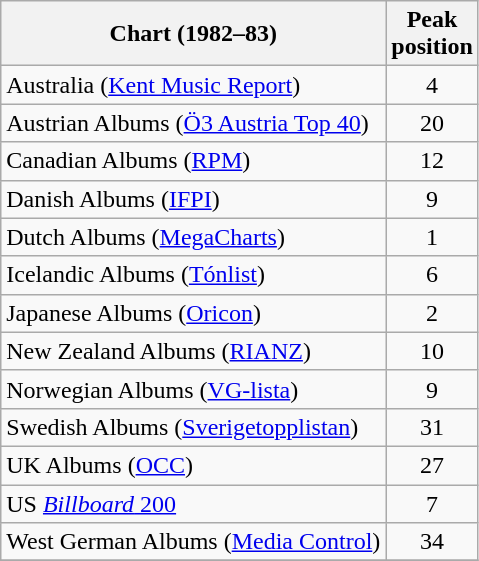<table class="wikitable sortable" style="text-align:center">
<tr>
<th>Chart (1982–83)</th>
<th>Peak<br>position</th>
</tr>
<tr>
<td align="left">Australia (<a href='#'>Kent Music Report</a>)</td>
<td>4</td>
</tr>
<tr>
<td align="left">Austrian Albums (<a href='#'>Ö3 Austria Top 40</a>)</td>
<td>20</td>
</tr>
<tr>
<td align="left">Canadian Albums (<a href='#'>RPM</a>)</td>
<td>12</td>
</tr>
<tr>
<td align="left">Danish Albums (<a href='#'>IFPI</a>)</td>
<td>9</td>
</tr>
<tr>
<td align="left">Dutch Albums (<a href='#'>MegaCharts</a>)</td>
<td>1</td>
</tr>
<tr>
<td align="left">Icelandic Albums (<a href='#'>Tónlist</a>)</td>
<td align="center">6</td>
</tr>
<tr>
<td align="left">Japanese Albums (<a href='#'>Oricon</a>)</td>
<td>2</td>
</tr>
<tr>
<td align="left">New Zealand Albums (<a href='#'>RIANZ</a>)</td>
<td>10</td>
</tr>
<tr>
<td align="left">Norwegian Albums (<a href='#'>VG-lista</a>)</td>
<td>9</td>
</tr>
<tr>
<td align="left">Swedish Albums (<a href='#'>Sverigetopplistan</a>)</td>
<td>31</td>
</tr>
<tr>
<td align="left">UK Albums (<a href='#'>OCC</a>)</td>
<td>27</td>
</tr>
<tr>
<td align="left">US <a href='#'><em>Billboard</em> 200</a></td>
<td>7</td>
</tr>
<tr>
<td align="left">West German Albums (<a href='#'>Media Control</a>)</td>
<td>34</td>
</tr>
<tr>
</tr>
</table>
